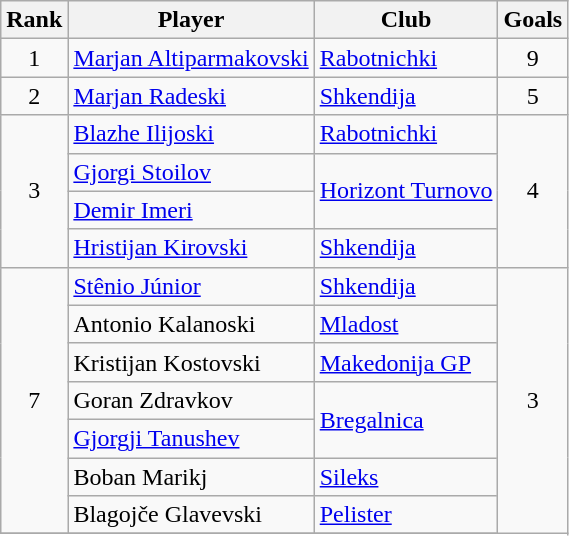<table class="wikitable" style="text-align:center">
<tr>
<th>Rank</th>
<th>Player</th>
<th>Club</th>
<th>Goals</th>
</tr>
<tr>
<td>1</td>
<td align="left"> <a href='#'>Marjan Altiparmakovski</a></td>
<td align="left"><a href='#'>Rabotnichki</a></td>
<td>9</td>
</tr>
<tr>
<td>2</td>
<td align="left"> <a href='#'>Marjan Radeski</a></td>
<td align="left"><a href='#'>Shkendija</a></td>
<td>5</td>
</tr>
<tr>
<td rowspan="4">3</td>
<td align="left"> <a href='#'>Blazhe Ilijoski</a></td>
<td align="left"><a href='#'>Rabotnichki</a></td>
<td rowspan="4">4</td>
</tr>
<tr>
<td align="left"> <a href='#'>Gjorgi Stoilov</a></td>
<td rowspan="2" align="left"><a href='#'>Horizont Turnovo</a></td>
</tr>
<tr>
<td align="left"> <a href='#'>Demir Imeri</a></td>
</tr>
<tr>
<td align="left"> <a href='#'>Hristijan Kirovski</a></td>
<td align="left"><a href='#'>Shkendija</a></td>
</tr>
<tr>
<td rowspan="7">7</td>
<td align="left"> <a href='#'>Stênio Júnior</a></td>
<td align="left"><a href='#'>Shkendija</a></td>
<td rowspan="8">3</td>
</tr>
<tr>
<td align="left"> Antonio Kalanoski</td>
<td align="left"><a href='#'>Mladost</a></td>
</tr>
<tr>
<td align="left"> Kristijan Kostovski</td>
<td align="left"><a href='#'>Makedonija GP</a></td>
</tr>
<tr>
<td align="left"> Goran Zdravkov</td>
<td rowspan="2" align="left"><a href='#'>Bregalnica</a></td>
</tr>
<tr>
<td align="left"> <a href='#'>Gjorgji Tanushev</a></td>
</tr>
<tr>
<td align="left"> Boban Marikj</td>
<td align="left"><a href='#'>Sileks</a></td>
</tr>
<tr>
<td align="left"> Blagojče Glavevski</td>
<td align="left"><a href='#'>Pelister</a></td>
</tr>
<tr>
</tr>
</table>
